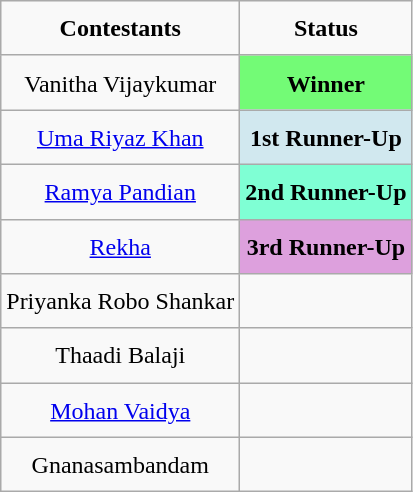<table class="wikitable sortable" style=" text-align:center; font-size:100%;  line-height:29px; width:auto;">
<tr>
<td><strong>Contestants</strong></td>
<td><strong>Status</strong></td>
</tr>
<tr>
<td>Vanitha Vijaykumar</td>
<td style="background:#73FB76";><strong>Winner</strong></td>
</tr>
<tr>
<td><a href='#'>Uma Riyaz Khan</a></td>
<td style="background:#D1E8EF;"><strong>1st Runner-Up</strong></td>
</tr>
<tr>
<td><a href='#'>Ramya Pandian</a></td>
<td Style="background:#7FFFD4;";"><strong>2nd Runner-Up</strong></td>
</tr>
<tr>
<td><a href='#'>Rekha</a></td>
<td Style="background:#DDA0DD;";"><strong>3rd Runner-Up</strong></td>
</tr>
<tr>
<td>Priyanka Robo Shankar</td>
<td></td>
</tr>
<tr>
<td>Thaadi Balaji</td>
<td></td>
</tr>
<tr>
<td><a href='#'>Mohan Vaidya</a></td>
<td></td>
</tr>
<tr>
<td>Gnanasambandam</td>
<td></td>
</tr>
</table>
